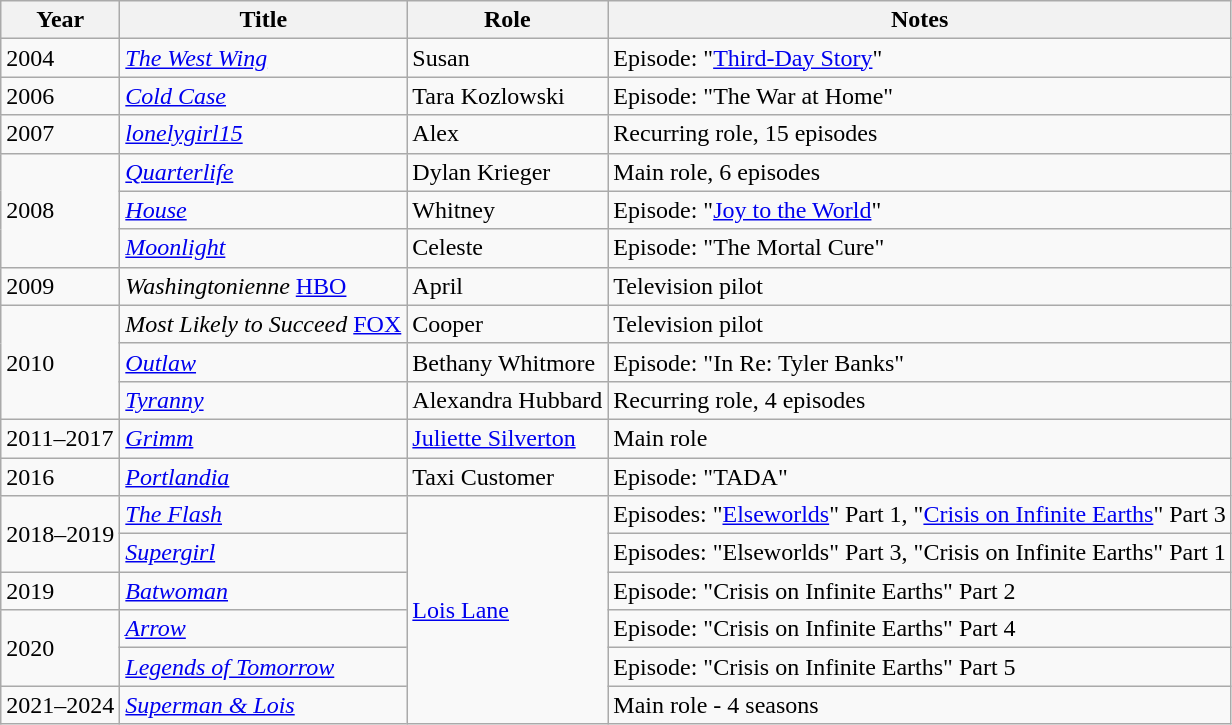<table class="wikitable">
<tr>
<th>Year</th>
<th>Title</th>
<th>Role</th>
<th>Notes</th>
</tr>
<tr>
<td>2004</td>
<td><em><a href='#'>The West Wing</a></em></td>
<td>Susan</td>
<td>Episode: "<a href='#'>Third-Day Story</a>"</td>
</tr>
<tr>
<td>2006</td>
<td><em><a href='#'>Cold Case</a></em></td>
<td>Tara Kozlowski</td>
<td>Episode: "The War at Home"</td>
</tr>
<tr>
<td>2007</td>
<td><em><a href='#'>lonelygirl15</a></em></td>
<td>Alex</td>
<td>Recurring role, 15 episodes</td>
</tr>
<tr>
<td rowspan=3>2008</td>
<td><em><a href='#'>Quarterlife</a></em></td>
<td>Dylan Krieger</td>
<td>Main role, 6 episodes</td>
</tr>
<tr>
<td><em><a href='#'>House</a></em></td>
<td>Whitney</td>
<td>Episode: "<a href='#'>Joy to the World</a>"</td>
</tr>
<tr>
<td><em><a href='#'>Moonlight</a></em></td>
<td>Celeste</td>
<td>Episode: "The Mortal Cure"</td>
</tr>
<tr>
<td>2009</td>
<td><em>Washingtonienne</em> <a href='#'>HBO</a></td>
<td>April</td>
<td>Television pilot</td>
</tr>
<tr>
<td rowspan=3>2010</td>
<td><em>Most Likely to Succeed</em> <a href='#'>FOX</a></td>
<td>Cooper</td>
<td>Television pilot</td>
</tr>
<tr>
<td><em><a href='#'>Outlaw</a></em></td>
<td>Bethany Whitmore</td>
<td>Episode: "In Re: Tyler Banks"</td>
</tr>
<tr>
<td><em><a href='#'>Tyranny</a></em></td>
<td>Alexandra Hubbard</td>
<td>Recurring role, 4 episodes</td>
</tr>
<tr>
<td>2011–2017</td>
<td><em><a href='#'>Grimm</a></em></td>
<td><a href='#'>Juliette Silverton</a></td>
<td>Main role</td>
</tr>
<tr>
<td>2016</td>
<td><em><a href='#'>Portlandia</a></em></td>
<td>Taxi Customer</td>
<td>Episode: "TADA"</td>
</tr>
<tr>
<td rowspan=2>2018–2019</td>
<td><em><a href='#'>The Flash</a></em></td>
<td rowspan="6"><a href='#'>Lois Lane</a></td>
<td>Episodes: "<a href='#'>Elseworlds</a>" Part 1, "<a href='#'>Crisis on Infinite Earths</a>" Part 3</td>
</tr>
<tr>
<td><em><a href='#'>Supergirl</a></em></td>
<td>Episodes: "Elseworlds" Part 3, "Crisis on Infinite Earths" Part 1</td>
</tr>
<tr>
<td>2019</td>
<td><em><a href='#'>Batwoman</a></em></td>
<td>Episode: "Crisis on Infinite Earths" Part 2</td>
</tr>
<tr>
<td rowspan=2>2020</td>
<td><em><a href='#'>Arrow</a></em></td>
<td>Episode: "Crisis on Infinite Earths" Part 4</td>
</tr>
<tr>
<td><em><a href='#'>Legends of Tomorrow</a></em></td>
<td>Episode: "Crisis on Infinite Earths" Part 5</td>
</tr>
<tr>
<td rowspan=1>2021–2024</td>
<td><em><a href='#'>Superman & Lois</a></em></td>
<td>Main role - 4 seasons</td>
</tr>
</table>
